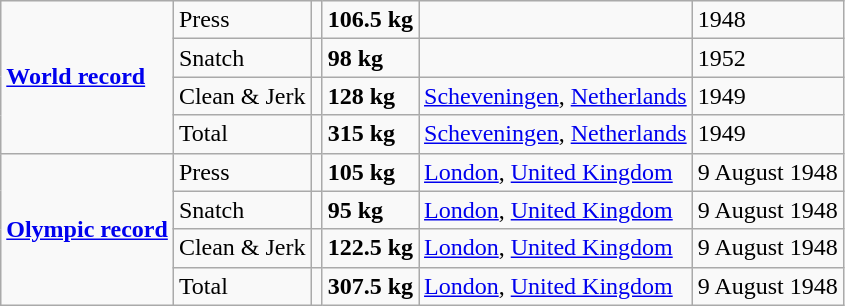<table class="wikitable">
<tr>
<td rowspan=4><strong><a href='#'>World record</a></strong></td>
<td>Press</td>
<td></td>
<td><strong>106.5 kg</strong></td>
<td></td>
<td>1948</td>
</tr>
<tr>
<td>Snatch</td>
<td></td>
<td><strong>98 kg</strong></td>
<td></td>
<td>1952</td>
</tr>
<tr>
<td>Clean & Jerk</td>
<td></td>
<td><strong>128 kg</strong></td>
<td><a href='#'>Scheveningen</a>, <a href='#'>Netherlands</a></td>
<td>1949</td>
</tr>
<tr>
<td>Total</td>
<td></td>
<td><strong>315 kg</strong></td>
<td><a href='#'>Scheveningen</a>, <a href='#'>Netherlands</a></td>
<td>1949</td>
</tr>
<tr>
<td rowspan=4><strong><a href='#'>Olympic record</a></strong></td>
<td>Press</td>
<td></td>
<td><strong>105 kg</strong></td>
<td><a href='#'>London</a>, <a href='#'>United Kingdom</a></td>
<td>9 August 1948</td>
</tr>
<tr>
<td>Snatch</td>
<td></td>
<td><strong>95 kg</strong></td>
<td><a href='#'>London</a>, <a href='#'>United Kingdom</a></td>
<td>9 August 1948</td>
</tr>
<tr>
<td>Clean & Jerk</td>
<td></td>
<td><strong>122.5 kg</strong></td>
<td><a href='#'>London</a>, <a href='#'>United Kingdom</a></td>
<td>9 August 1948</td>
</tr>
<tr>
<td>Total</td>
<td></td>
<td><strong>307.5 kg</strong></td>
<td><a href='#'>London</a>, <a href='#'>United Kingdom</a></td>
<td>9 August 1948</td>
</tr>
</table>
